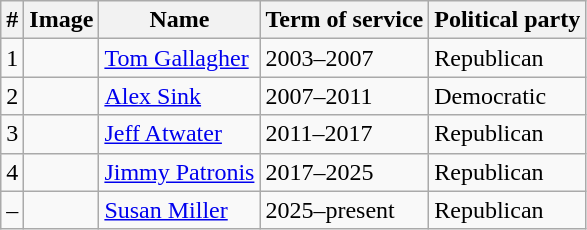<table class="wikitable">
<tr>
<th>#</th>
<th>Image</th>
<th>Name</th>
<th>Term of service</th>
<th>Political party</th>
</tr>
<tr>
<td>1</td>
<td></td>
<td><a href='#'>Tom Gallagher</a></td>
<td>2003–2007</td>
<td>Republican</td>
</tr>
<tr>
<td>2</td>
<td></td>
<td><a href='#'>Alex Sink</a></td>
<td>2007–2011</td>
<td>Democratic</td>
</tr>
<tr>
<td>3</td>
<td></td>
<td><a href='#'>Jeff Atwater</a></td>
<td>2011–2017</td>
<td>Republican</td>
</tr>
<tr>
<td>4</td>
<td></td>
<td><a href='#'>Jimmy Patronis</a></td>
<td>2017–2025</td>
<td>Republican</td>
</tr>
<tr>
<td>–</td>
<td></td>
<td><a href='#'>Susan Miller</a><br></td>
<td>2025–present</td>
<td>Republican</td>
</tr>
</table>
